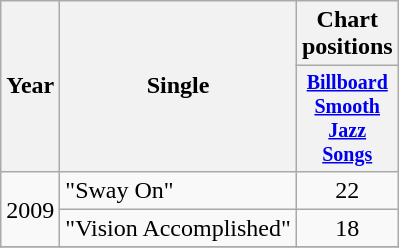<table class="wikitable" style="text-align:center;">
<tr>
<th rowspan="2">Year</th>
<th rowspan="2">Single</th>
<th colspan="1">Chart positions</th>
</tr>
<tr style="font-size:smaller;">
<th width="40"><a href='#'>Billboard</a> <a href='#'>Smooth Jazz Songs</a></th>
</tr>
<tr>
<td rowspan="2">2009</td>
<td align="left">"Sway On"</td>
<td>22</td>
</tr>
<tr>
<td align="left">"Vision Accomplished"</td>
<td>18</td>
</tr>
<tr>
</tr>
</table>
